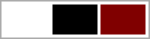<table style=" width: 100px; border: 1px solid #aaaaaa">
<tr>
<td style="background-color:white"> </td>
<td style="background-color:black"> </td>
<td style="background-color:maroon"> </td>
</tr>
</table>
